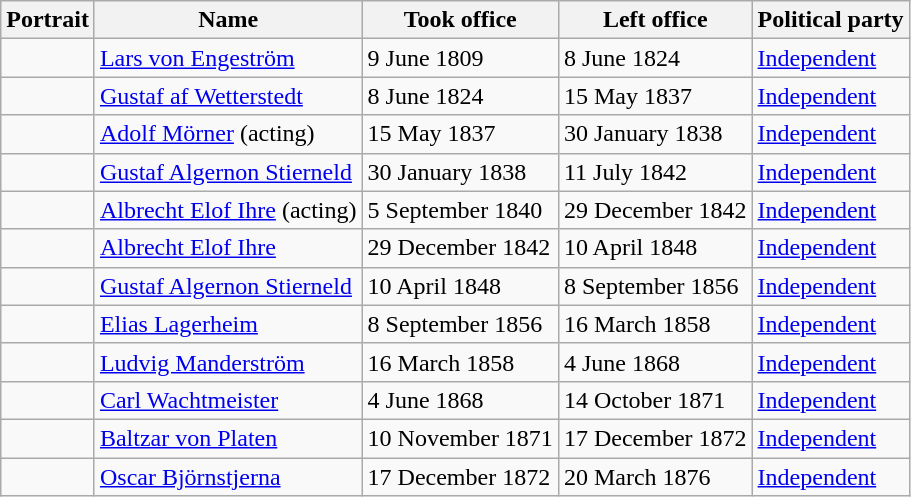<table class="wikitable">
<tr>
<th><strong>Portrait</strong></th>
<th>Name</th>
<th>Took office</th>
<th>Left office</th>
<th>Political party</th>
</tr>
<tr>
<td></td>
<td><a href='#'>Lars von Engeström</a></td>
<td>9 June 1809</td>
<td>8 June 1824</td>
<td><a href='#'>Independent</a></td>
</tr>
<tr>
<td></td>
<td><a href='#'>Gustaf af Wetterstedt</a></td>
<td>8 June 1824</td>
<td>15 May 1837</td>
<td><a href='#'>Independent</a></td>
</tr>
<tr>
<td></td>
<td><a href='#'>Adolf Mörner</a> (acting)</td>
<td>15 May 1837</td>
<td>30 January 1838</td>
<td><a href='#'>Independent</a></td>
</tr>
<tr>
<td></td>
<td><a href='#'>Gustaf Algernon Stierneld</a></td>
<td>30 January 1838</td>
<td>11 July 1842</td>
<td><a href='#'>Independent</a></td>
</tr>
<tr>
<td></td>
<td><a href='#'>Albrecht Elof Ihre</a> (acting)</td>
<td>5 September 1840</td>
<td>29 December 1842</td>
<td><a href='#'>Independent</a></td>
</tr>
<tr>
<td></td>
<td><a href='#'>Albrecht Elof Ihre</a></td>
<td>29 December 1842</td>
<td>10 April 1848</td>
<td><a href='#'>Independent</a></td>
</tr>
<tr>
<td></td>
<td><a href='#'>Gustaf Algernon Stierneld</a></td>
<td>10 April 1848</td>
<td>8 September 1856</td>
<td><a href='#'>Independent</a></td>
</tr>
<tr>
<td></td>
<td><a href='#'>Elias Lagerheim</a></td>
<td>8 September 1856</td>
<td>16 March 1858</td>
<td><a href='#'>Independent</a></td>
</tr>
<tr>
<td></td>
<td><a href='#'>Ludvig Manderström</a></td>
<td>16 March 1858</td>
<td>4 June 1868</td>
<td><a href='#'>Independent</a></td>
</tr>
<tr>
<td></td>
<td><a href='#'>Carl Wachtmeister</a></td>
<td>4 June 1868</td>
<td>14 October 1871</td>
<td><a href='#'>Independent</a></td>
</tr>
<tr>
<td></td>
<td><a href='#'>Baltzar von Platen</a></td>
<td>10 November 1871</td>
<td>17 December 1872</td>
<td><a href='#'>Independent</a></td>
</tr>
<tr>
<td></td>
<td><a href='#'>Oscar Björnstjerna</a></td>
<td>17 December 1872</td>
<td>20 March 1876</td>
<td><a href='#'>Independent</a></td>
</tr>
</table>
